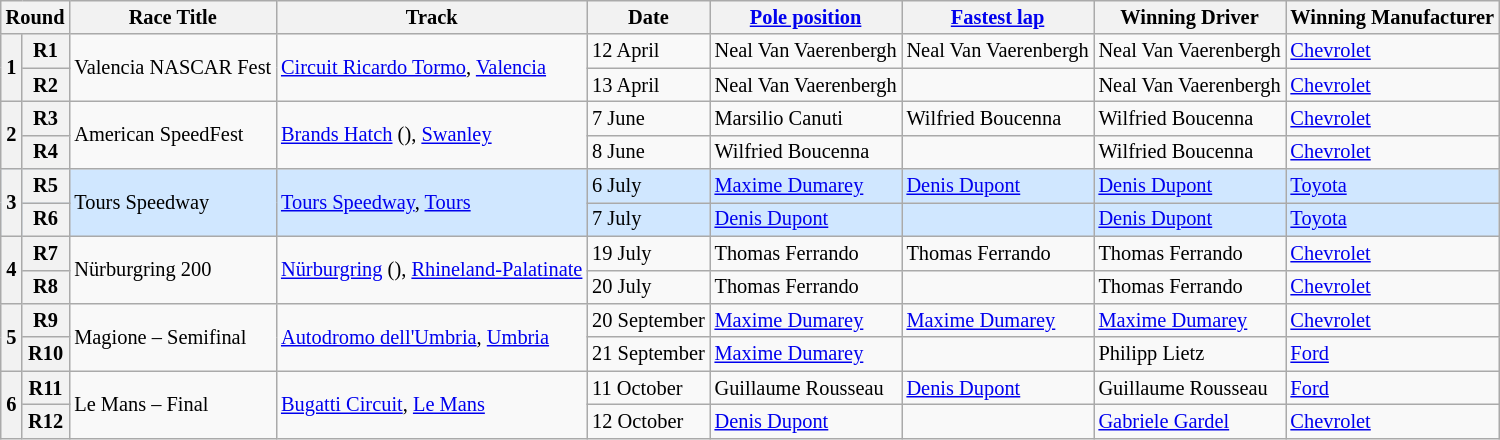<table class="wikitable" style="font-size:85%;">
<tr>
<th colspan=2>Round</th>
<th>Race Title</th>
<th>Track</th>
<th>Date</th>
<th><a href='#'>Pole position</a></th>
<th><a href='#'>Fastest lap</a></th>
<th>Winning Driver</th>
<th>Winning Manufacturer</th>
</tr>
<tr>
<th rowspan=2>1</th>
<th>R1</th>
<td rowspan=2>Valencia NASCAR Fest</td>
<td rowspan=2> <a href='#'>Circuit Ricardo Tormo</a>, <a href='#'>Valencia</a></td>
<td>12 April</td>
<td> Neal Van Vaerenbergh</td>
<td> Neal Van Vaerenbergh</td>
<td> Neal Van Vaerenbergh</td>
<td><a href='#'>Chevrolet</a></td>
</tr>
<tr>
<th>R2</th>
<td>13 April</td>
<td> Neal Van Vaerenbergh</td>
<td></td>
<td> Neal Van Vaerenbergh</td>
<td><a href='#'>Chevrolet</a></td>
</tr>
<tr>
<th rowspan=2>2</th>
<th>R3</th>
<td rowspan=2>American SpeedFest</td>
<td rowspan=2> <a href='#'>Brands Hatch</a> (), <a href='#'>Swanley</a></td>
<td>7 June</td>
<td> Marsilio Canuti</td>
<td> Wilfried Boucenna</td>
<td> Wilfried Boucenna</td>
<td><a href='#'>Chevrolet</a></td>
</tr>
<tr>
<th>R4</th>
<td>8 June</td>
<td> Wilfried Boucenna</td>
<td></td>
<td> Wilfried Boucenna</td>
<td><a href='#'>Chevrolet</a></td>
</tr>
<tr style="background:#D0E7FF;">
<th rowspan=2>3</th>
<th>R5</th>
<td rowspan=2>Tours Speedway</td>
<td rowspan=2> <a href='#'>Tours Speedway</a>, <a href='#'>Tours</a></td>
<td>6 July</td>
<td> <a href='#'>Maxime Dumarey</a></td>
<td> <a href='#'>Denis Dupont</a></td>
<td> <a href='#'>Denis Dupont</a></td>
<td><a href='#'>Toyota</a></td>
</tr>
<tr style="background:#D0E7FF;">
<th>R6</th>
<td>7 July</td>
<td> <a href='#'>Denis Dupont</a></td>
<td></td>
<td> <a href='#'>Denis Dupont</a></td>
<td><a href='#'>Toyota</a></td>
</tr>
<tr>
<th rowspan=2>4</th>
<th>R7</th>
<td rowspan=2>Nürburgring 200</td>
<td rowspan=2> <a href='#'>Nürburgring</a> (), <a href='#'>Rhineland-Palatinate</a></td>
<td>19 July</td>
<td> Thomas Ferrando</td>
<td> Thomas Ferrando</td>
<td> Thomas Ferrando</td>
<td><a href='#'>Chevrolet</a></td>
</tr>
<tr>
<th>R8</th>
<td>20 July</td>
<td> Thomas Ferrando</td>
<td></td>
<td> Thomas Ferrando</td>
<td><a href='#'>Chevrolet</a></td>
</tr>
<tr>
<th rowspan=2>5</th>
<th>R9</th>
<td rowspan=2>Magione – Semifinal</td>
<td rowspan=2> <a href='#'>Autodromo dell'Umbria</a>, <a href='#'>Umbria</a></td>
<td>20 September</td>
<td> <a href='#'>Maxime Dumarey</a></td>
<td> <a href='#'>Maxime Dumarey</a></td>
<td> <a href='#'>Maxime Dumarey</a></td>
<td><a href='#'>Chevrolet</a></td>
</tr>
<tr>
<th>R10</th>
<td>21 September</td>
<td> <a href='#'>Maxime Dumarey</a></td>
<td></td>
<td> Philipp Lietz</td>
<td><a href='#'>Ford</a></td>
</tr>
<tr>
<th rowspan=2>6</th>
<th>R11</th>
<td rowspan=2>Le Mans – Final</td>
<td rowspan=2> <a href='#'>Bugatti Circuit</a>, <a href='#'>Le Mans</a></td>
<td>11 October</td>
<td> Guillaume Rousseau</td>
<td> <a href='#'>Denis Dupont</a></td>
<td> Guillaume Rousseau</td>
<td><a href='#'>Ford</a></td>
</tr>
<tr>
<th>R12</th>
<td>12 October</td>
<td> <a href='#'>Denis Dupont</a></td>
<td></td>
<td> <a href='#'>Gabriele Gardel</a></td>
<td><a href='#'>Chevrolet</a></td>
</tr>
</table>
